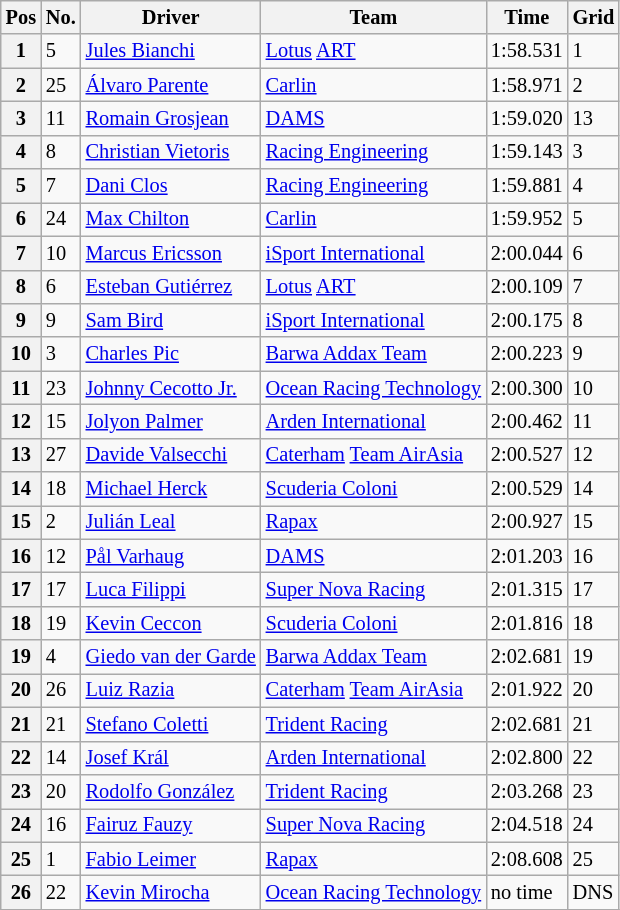<table class="wikitable" style="font-size:85%">
<tr>
<th>Pos</th>
<th>No.</th>
<th>Driver</th>
<th>Team</th>
<th>Time</th>
<th>Grid</th>
</tr>
<tr>
<th>1</th>
<td>5</td>
<td> <a href='#'>Jules Bianchi</a></td>
<td><a href='#'>Lotus</a> <a href='#'>ART</a></td>
<td>1:58.531</td>
<td>1</td>
</tr>
<tr>
<th>2</th>
<td>25</td>
<td> <a href='#'>Álvaro Parente</a></td>
<td><a href='#'>Carlin</a></td>
<td>1:58.971</td>
<td>2</td>
</tr>
<tr>
<th>3</th>
<td>11</td>
<td> <a href='#'>Romain Grosjean</a></td>
<td><a href='#'>DAMS</a></td>
<td>1:59.020</td>
<td>13</td>
</tr>
<tr>
<th>4</th>
<td>8</td>
<td> <a href='#'>Christian Vietoris</a></td>
<td><a href='#'>Racing Engineering</a></td>
<td>1:59.143</td>
<td>3</td>
</tr>
<tr>
<th>5</th>
<td>7</td>
<td> <a href='#'>Dani Clos</a></td>
<td><a href='#'>Racing Engineering</a></td>
<td>1:59.881</td>
<td>4</td>
</tr>
<tr>
<th>6</th>
<td>24</td>
<td> <a href='#'>Max Chilton</a></td>
<td><a href='#'>Carlin</a></td>
<td>1:59.952</td>
<td>5</td>
</tr>
<tr>
<th>7</th>
<td>10</td>
<td> <a href='#'>Marcus Ericsson</a></td>
<td><a href='#'>iSport International</a></td>
<td>2:00.044</td>
<td>6</td>
</tr>
<tr>
<th>8</th>
<td>6</td>
<td> <a href='#'>Esteban Gutiérrez</a></td>
<td><a href='#'>Lotus</a> <a href='#'>ART</a></td>
<td>2:00.109</td>
<td>7</td>
</tr>
<tr>
<th>9</th>
<td>9</td>
<td> <a href='#'>Sam Bird</a></td>
<td><a href='#'>iSport International</a></td>
<td>2:00.175</td>
<td>8</td>
</tr>
<tr>
<th>10</th>
<td>3</td>
<td> <a href='#'>Charles Pic</a></td>
<td><a href='#'>Barwa Addax Team</a></td>
<td>2:00.223</td>
<td>9</td>
</tr>
<tr>
<th>11</th>
<td>23</td>
<td> <a href='#'>Johnny Cecotto Jr.</a></td>
<td><a href='#'>Ocean Racing Technology</a></td>
<td>2:00.300</td>
<td>10</td>
</tr>
<tr>
<th>12</th>
<td>15</td>
<td> <a href='#'>Jolyon Palmer</a></td>
<td><a href='#'>Arden International</a></td>
<td>2:00.462</td>
<td>11</td>
</tr>
<tr>
<th>13</th>
<td>27</td>
<td> <a href='#'>Davide Valsecchi</a></td>
<td><a href='#'>Caterham</a> <a href='#'>Team AirAsia</a></td>
<td>2:00.527</td>
<td>12</td>
</tr>
<tr>
<th>14</th>
<td>18</td>
<td> <a href='#'>Michael Herck</a></td>
<td><a href='#'>Scuderia Coloni</a></td>
<td>2:00.529</td>
<td>14</td>
</tr>
<tr>
<th>15</th>
<td>2</td>
<td> <a href='#'>Julián Leal</a></td>
<td><a href='#'>Rapax</a></td>
<td>2:00.927</td>
<td>15</td>
</tr>
<tr>
<th>16</th>
<td>12</td>
<td> <a href='#'>Pål Varhaug</a></td>
<td><a href='#'>DAMS</a></td>
<td>2:01.203</td>
<td>16</td>
</tr>
<tr>
<th>17</th>
<td>17</td>
<td> <a href='#'>Luca Filippi</a></td>
<td><a href='#'>Super Nova Racing</a></td>
<td>2:01.315</td>
<td>17</td>
</tr>
<tr>
<th>18</th>
<td>19</td>
<td> <a href='#'>Kevin Ceccon</a></td>
<td><a href='#'>Scuderia Coloni</a></td>
<td>2:01.816</td>
<td>18</td>
</tr>
<tr>
<th>19</th>
<td>4</td>
<td> <a href='#'>Giedo van der Garde</a></td>
<td><a href='#'>Barwa Addax Team</a></td>
<td>2:02.681</td>
<td>19</td>
</tr>
<tr>
<th>20</th>
<td>26</td>
<td> <a href='#'>Luiz Razia</a></td>
<td><a href='#'>Caterham</a> <a href='#'>Team AirAsia</a></td>
<td>2:01.922</td>
<td>20</td>
</tr>
<tr>
<th>21</th>
<td>21</td>
<td> <a href='#'>Stefano Coletti</a></td>
<td><a href='#'>Trident Racing</a></td>
<td>2:02.681</td>
<td>21</td>
</tr>
<tr>
<th>22</th>
<td>14</td>
<td> <a href='#'>Josef Král</a></td>
<td><a href='#'>Arden International</a></td>
<td>2:02.800</td>
<td>22</td>
</tr>
<tr>
<th>23</th>
<td>20</td>
<td> <a href='#'>Rodolfo González</a></td>
<td><a href='#'>Trident Racing</a></td>
<td>2:03.268</td>
<td>23</td>
</tr>
<tr>
<th>24</th>
<td>16</td>
<td> <a href='#'>Fairuz Fauzy</a></td>
<td><a href='#'>Super Nova Racing</a></td>
<td>2:04.518</td>
<td>24</td>
</tr>
<tr>
<th>25</th>
<td>1</td>
<td> <a href='#'>Fabio Leimer</a></td>
<td><a href='#'>Rapax</a></td>
<td>2:08.608</td>
<td>25</td>
</tr>
<tr>
<th>26</th>
<td>22</td>
<td> <a href='#'>Kevin Mirocha</a></td>
<td><a href='#'>Ocean Racing Technology</a></td>
<td>no time</td>
<td>DNS</td>
</tr>
<tr>
</tr>
</table>
